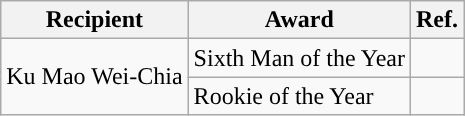<table class="wikitable">
<tr>
<th>Recipient</th>
<th>Award</th>
<th>Ref.</th>
</tr>
<tr>
<td rowspan=2>Ku Mao Wei-Chia</td>
<td>Sixth Man of the Year</td>
<td></td>
</tr>
<tr>
<td>Rookie of the Year</td>
<td></td>
</tr>
</table>
